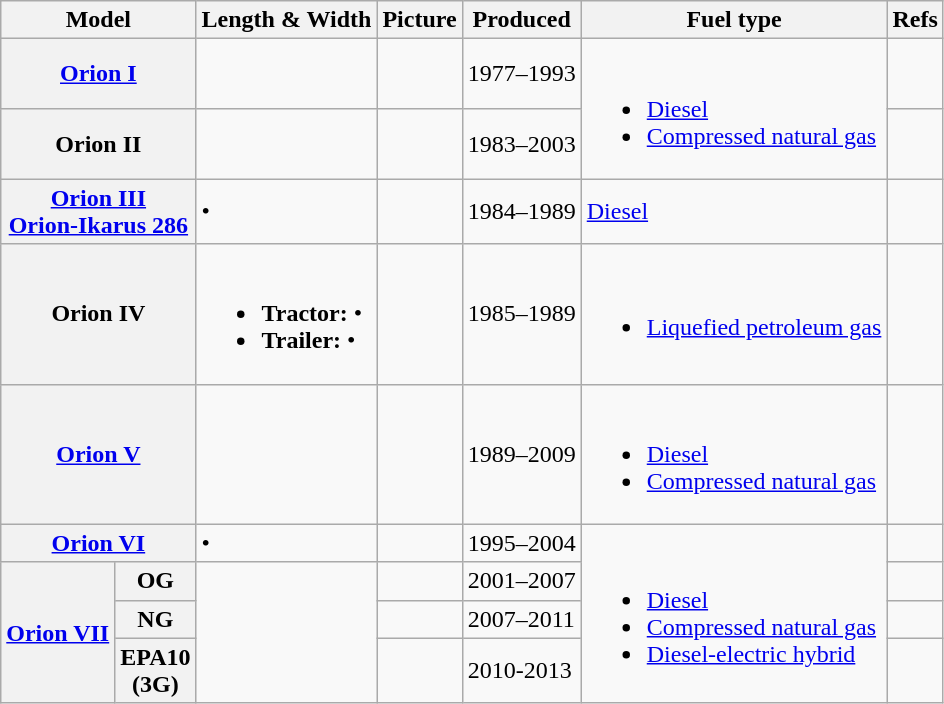<table class="wikitable">
<tr>
<th colspan="2">Model</th>
<th>Length & Width</th>
<th>Picture</th>
<th>Produced</th>
<th>Fuel type</th>
<th>Refs</th>
</tr>
<tr>
<th colspan="2"><strong><a href='#'>Orion I</a></strong></th>
<td></td>
<td></td>
<td>1977–1993</td>
<td rowspan=2><br><ul><li><a href='#'>Diesel</a></li><li><a href='#'>Compressed natural gas</a></li></ul></td>
<td></td>
</tr>
<tr>
<th colspan="2"><strong>Orion II</strong></th>
<td></td>
<td></td>
<td>1983–2003</td>
<td></td>
</tr>
<tr>
<th colspan="2"><a href='#'>Orion III<br>Orion-Ikarus 286</a></th>
<td> • </td>
<td></td>
<td>1984–1989</td>
<td><a href='#'>Diesel</a></td>
<td></td>
</tr>
<tr>
<th colspan="2"><strong>Orion IV</strong></th>
<td><br><ul><li><strong>Tractor:</strong>  • </li><li><strong>Trailer:</strong>  • </li></ul></td>
<td></td>
<td>1985–1989</td>
<td><br><ul><li><a href='#'>Liquefied petroleum gas</a></li></ul></td>
<td></td>
</tr>
<tr>
<th colspan="2"><strong><a href='#'>Orion V</a></strong></th>
<td></td>
<td></td>
<td>1989–2009</td>
<td><br><ul><li><a href='#'>Diesel</a></li><li><a href='#'>Compressed natural gas</a></li></ul></td>
<td></td>
</tr>
<tr>
<th colspan="2"><strong><a href='#'>Orion VI</a></strong></th>
<td> • </td>
<td></td>
<td>1995–2004</td>
<td rowspan=4><br><ul><li><a href='#'>Diesel</a></li><li><a href='#'>Compressed natural gas</a></li><li><a href='#'>Diesel-electric hybrid</a></li></ul></td>
<td></td>
</tr>
<tr>
<th rowspan=3><strong><a href='#'>Orion VII</a></strong></th>
<th>OG</th>
<td rowspan=3></td>
<td></td>
<td>2001–2007</td>
<td></td>
</tr>
<tr>
<th>NG</th>
<td></td>
<td>2007–2011</td>
<td></td>
</tr>
<tr>
<th>EPA10<br>(3G)</th>
<td></td>
<td>2010-2013</td>
<td></td>
</tr>
</table>
